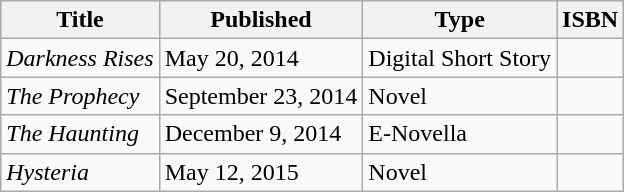<table class="wikitable">
<tr>
<th>Title</th>
<th>Published</th>
<th>Type</th>
<th>ISBN</th>
</tr>
<tr>
<td><em>Darkness Rises</em></td>
<td>May 20, 2014</td>
<td>Digital Short Story</td>
<td></td>
</tr>
<tr>
<td><em>The Prophecy</em></td>
<td>September 23, 2014</td>
<td>Novel</td>
<td></td>
</tr>
<tr>
<td><em>The Haunting</em></td>
<td>December 9, 2014</td>
<td>E-Novella</td>
<td></td>
</tr>
<tr>
<td><em>Hysteria</em></td>
<td>May 12, 2015</td>
<td>Novel</td>
<td></td>
</tr>
</table>
